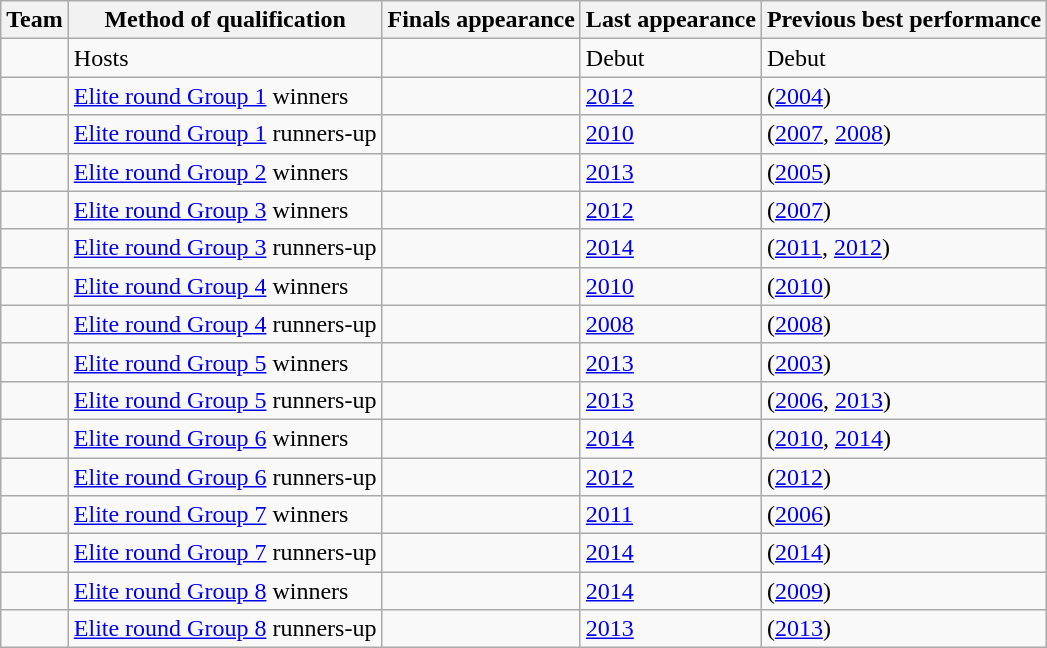<table class="wikitable sortable">
<tr>
<th>Team</th>
<th>Method of qualification</th>
<th>Finals appearance</th>
<th>Last appearance</th>
<th>Previous best performance</th>
</tr>
<tr>
<td></td>
<td>Hosts</td>
<td></td>
<td>Debut</td>
<td>Debut</td>
</tr>
<tr>
<td></td>
<td><a href='#'>Elite round Group 1</a> winners</td>
<td></td>
<td><a href='#'>2012</a></td>
<td> (<a href='#'>2004</a>)</td>
</tr>
<tr>
<td></td>
<td><a href='#'>Elite round Group 1</a> runners-up</td>
<td></td>
<td><a href='#'>2010</a></td>
<td> (<a href='#'>2007</a>, <a href='#'>2008</a>)</td>
</tr>
<tr>
<td></td>
<td><a href='#'>Elite round Group 2</a> winners</td>
<td></td>
<td><a href='#'>2013</a></td>
<td> (<a href='#'>2005</a>)</td>
</tr>
<tr>
<td></td>
<td><a href='#'>Elite round Group 3</a> winners</td>
<td></td>
<td><a href='#'>2012</a></td>
<td> (<a href='#'>2007</a>)</td>
</tr>
<tr>
<td></td>
<td><a href='#'>Elite round Group 3</a> runners-up</td>
<td></td>
<td><a href='#'>2014</a></td>
<td> (<a href='#'>2011</a>, <a href='#'>2012</a>)</td>
</tr>
<tr>
<td></td>
<td><a href='#'>Elite round Group 4</a> winners</td>
<td></td>
<td><a href='#'>2010</a></td>
<td> (<a href='#'>2010</a>)</td>
</tr>
<tr>
<td></td>
<td><a href='#'>Elite round Group 4</a> runners-up</td>
<td></td>
<td><a href='#'>2008</a></td>
<td> (<a href='#'>2008</a>)</td>
</tr>
<tr>
<td></td>
<td><a href='#'>Elite round Group 5</a> winners</td>
<td></td>
<td><a href='#'>2013</a></td>
<td> (<a href='#'>2003</a>)</td>
</tr>
<tr>
<td></td>
<td><a href='#'>Elite round Group 5</a> runners-up</td>
<td></td>
<td><a href='#'>2013</a></td>
<td> (<a href='#'>2006</a>, <a href='#'>2013</a>)</td>
</tr>
<tr>
<td></td>
<td><a href='#'>Elite round Group 6</a> winners</td>
<td></td>
<td><a href='#'>2014</a></td>
<td> (<a href='#'>2010</a>, <a href='#'>2014</a>)</td>
</tr>
<tr>
<td></td>
<td><a href='#'>Elite round Group 6</a> runners-up</td>
<td></td>
<td><a href='#'>2012</a></td>
<td> (<a href='#'>2012</a>)</td>
</tr>
<tr>
<td></td>
<td><a href='#'>Elite round Group 7</a> winners</td>
<td></td>
<td><a href='#'>2011</a></td>
<td> (<a href='#'>2006</a>)</td>
</tr>
<tr>
<td></td>
<td><a href='#'>Elite round Group 7</a> runners-up</td>
<td></td>
<td><a href='#'>2014</a></td>
<td> (<a href='#'>2014</a>)</td>
</tr>
<tr>
<td></td>
<td><a href='#'>Elite round Group 8</a> winners</td>
<td></td>
<td><a href='#'>2014</a></td>
<td> (<a href='#'>2009</a>)</td>
</tr>
<tr>
<td></td>
<td><a href='#'>Elite round Group 8</a> runners-up</td>
<td></td>
<td><a href='#'>2013</a></td>
<td> (<a href='#'>2013</a>)</td>
</tr>
</table>
